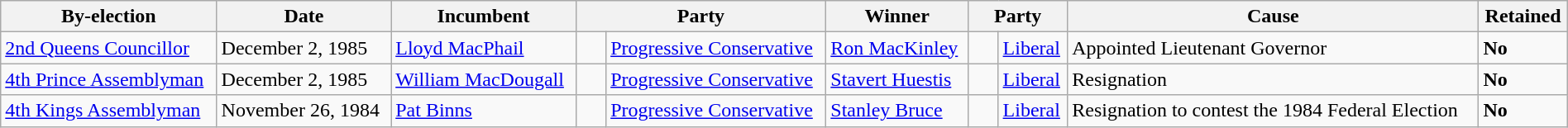<table class=wikitable style="width:100%">
<tr>
<th>By-election</th>
<th>Date</th>
<th>Incumbent</th>
<th colspan=2>Party</th>
<th>Winner</th>
<th colspan=2>Party</th>
<th>Cause</th>
<th>Retained</th>
</tr>
<tr>
<td><a href='#'>2nd Queens Councillor</a></td>
<td>December 2, 1985</td>
<td><a href='#'>Lloyd MacPhail</a></td>
<td>    </td>
<td><a href='#'>Progressive Conservative</a></td>
<td><a href='#'>Ron MacKinley</a></td>
<td>    </td>
<td><a href='#'>Liberal</a></td>
<td>Appointed Lieutenant Governor</td>
<td><strong>No</strong></td>
</tr>
<tr>
<td><a href='#'>4th Prince Assemblyman</a></td>
<td>December 2, 1985</td>
<td><a href='#'>William MacDougall</a></td>
<td>    </td>
<td><a href='#'>Progressive Conservative</a></td>
<td><a href='#'>Stavert Huestis</a></td>
<td>    </td>
<td><a href='#'>Liberal</a></td>
<td>Resignation</td>
<td><strong>No</strong></td>
</tr>
<tr>
<td><a href='#'>4th Kings Assemblyman</a></td>
<td>November 26, 1984</td>
<td><a href='#'>Pat Binns</a></td>
<td>    </td>
<td><a href='#'>Progressive Conservative</a></td>
<td><a href='#'>Stanley Bruce</a></td>
<td>    </td>
<td><a href='#'>Liberal</a></td>
<td>Resignation to contest the 1984 Federal Election</td>
<td><strong>No</strong></td>
</tr>
</table>
